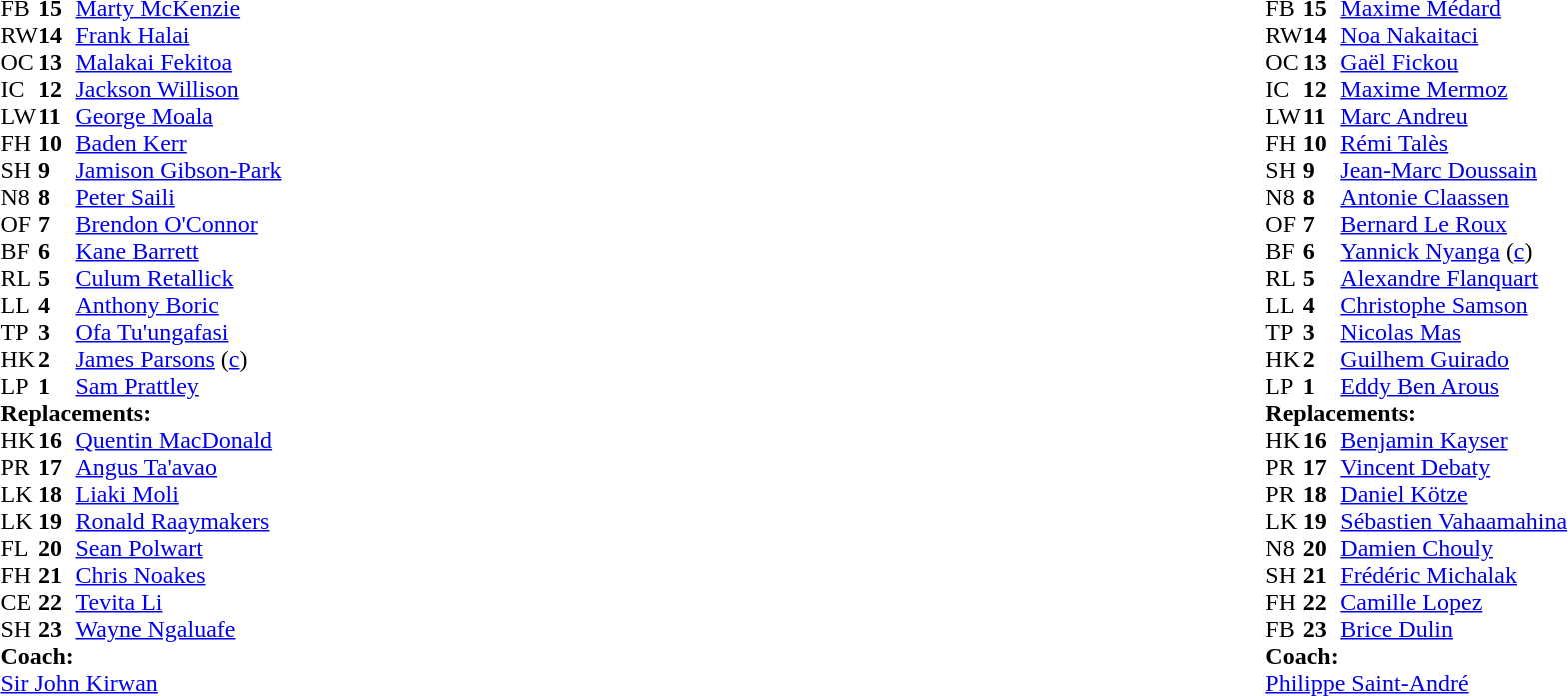<table style="width:100%;">
<tr>
<td style="vertical-align:top; width:50%;"><br><table style="font-size: 100%" cellspacing="0" cellpadding="0">
<tr>
<th width="25"></th>
<th width="25"></th>
</tr>
<tr>
<td>FB</td>
<td><strong>15</strong></td>
<td><a href='#'>Marty McKenzie</a></td>
</tr>
<tr>
<td>RW</td>
<td><strong>14</strong></td>
<td><a href='#'>Frank Halai</a></td>
</tr>
<tr>
<td>OC</td>
<td><strong>13</strong></td>
<td><a href='#'>Malakai Fekitoa</a></td>
</tr>
<tr>
<td>IC</td>
<td><strong>12</strong></td>
<td><a href='#'>Jackson Willison</a></td>
</tr>
<tr>
<td>LW</td>
<td><strong>11</strong></td>
<td><a href='#'>George Moala</a></td>
</tr>
<tr>
<td>FH</td>
<td><strong>10</strong></td>
<td><a href='#'>Baden Kerr</a></td>
<td></td>
<td></td>
</tr>
<tr>
<td>SH</td>
<td><strong>9</strong></td>
<td><a href='#'>Jamison Gibson-Park</a></td>
<td></td>
<td></td>
</tr>
<tr>
<td>N8</td>
<td><strong>8</strong></td>
<td><a href='#'>Peter Saili</a></td>
</tr>
<tr>
<td>OF</td>
<td><strong>7</strong></td>
<td><a href='#'>Brendon O'Connor</a></td>
</tr>
<tr>
<td>BF</td>
<td><strong>6</strong></td>
<td><a href='#'>Kane Barrett</a></td>
<td></td>
<td></td>
</tr>
<tr>
<td>RL</td>
<td><strong>5</strong></td>
<td><a href='#'>Culum Retallick</a></td>
</tr>
<tr>
<td>LL</td>
<td><strong>4</strong></td>
<td><a href='#'>Anthony Boric</a></td>
<td></td>
<td></td>
</tr>
<tr>
<td>TP</td>
<td><strong>3</strong></td>
<td><a href='#'>Ofa Tu'ungafasi</a></td>
<td></td>
<td></td>
<td></td>
</tr>
<tr>
<td>HK</td>
<td><strong>2</strong></td>
<td><a href='#'>James Parsons</a> (<a href='#'>c</a>)</td>
<td></td>
<td></td>
</tr>
<tr>
<td>LP</td>
<td><strong>1</strong></td>
<td><a href='#'>Sam Prattley</a></td>
<td></td>
<td></td>
<td></td>
</tr>
<tr>
<td colspan=3><strong>Replacements:</strong></td>
</tr>
<tr>
<td>HK</td>
<td><strong>16</strong></td>
<td><a href='#'>Quentin MacDonald</a></td>
<td></td>
<td></td>
</tr>
<tr>
<td>PR</td>
<td><strong>17</strong></td>
<td><a href='#'>Angus Ta'avao</a></td>
<td></td>
<td></td>
</tr>
<tr>
<td>LK</td>
<td><strong>18</strong></td>
<td><a href='#'>Liaki Moli</a></td>
<td></td>
<td></td>
</tr>
<tr>
<td>LK</td>
<td><strong>19</strong></td>
<td><a href='#'>Ronald Raaymakers</a></td>
</tr>
<tr>
<td>FL</td>
<td><strong>20</strong></td>
<td><a href='#'>Sean Polwart</a></td>
<td></td>
<td></td>
</tr>
<tr>
<td>FH</td>
<td><strong>21</strong></td>
<td><a href='#'>Chris Noakes</a></td>
<td></td>
<td></td>
<td></td>
</tr>
<tr>
<td>CE</td>
<td><strong>22</strong></td>
<td><a href='#'>Tevita Li</a></td>
<td></td>
<td></td>
<td></td>
</tr>
<tr>
<td>SH</td>
<td><strong>23</strong></td>
<td><a href='#'>Wayne Ngaluafe</a></td>
<td></td>
<td></td>
</tr>
<tr>
<td colspan=3><strong>Coach:</strong></td>
</tr>
<tr>
<td colspan="4"> <a href='#'>Sir John Kirwan</a></td>
</tr>
</table>
</td>
<td style="vertical-align:top; width:50%;"><br><table cellspacing="0" cellpadding="0" style="font-size:100%; margin:auto;">
<tr>
<th width="25"></th>
<th width="25"></th>
</tr>
<tr>
<td>FB</td>
<td><strong>15</strong></td>
<td><a href='#'>Maxime Médard</a></td>
<td></td>
<td></td>
</tr>
<tr>
<td>RW</td>
<td><strong>14</strong></td>
<td><a href='#'>Noa Nakaitaci</a></td>
</tr>
<tr>
<td>OC</td>
<td><strong>13</strong></td>
<td><a href='#'>Gaël Fickou</a></td>
</tr>
<tr>
<td>IC</td>
<td><strong>12</strong></td>
<td><a href='#'>Maxime Mermoz</a></td>
</tr>
<tr>
<td>LW</td>
<td><strong>11</strong></td>
<td><a href='#'>Marc Andreu</a></td>
</tr>
<tr>
<td>FH</td>
<td><strong>10</strong></td>
<td><a href='#'>Rémi Talès</a></td>
<td></td>
<td></td>
</tr>
<tr>
<td>SH</td>
<td><strong>9</strong></td>
<td><a href='#'>Jean-Marc Doussain</a></td>
<td></td>
<td></td>
</tr>
<tr>
<td>N8</td>
<td><strong>8</strong></td>
<td><a href='#'>Antonie Claassen</a></td>
</tr>
<tr>
<td>OF</td>
<td><strong>7</strong></td>
<td><a href='#'>Bernard Le Roux</a></td>
<td></td>
<td></td>
</tr>
<tr>
<td>BF</td>
<td><strong>6</strong></td>
<td><a href='#'>Yannick Nyanga</a> (<a href='#'>c</a>)</td>
<td></td>
<td></td>
</tr>
<tr>
<td>RL</td>
<td><strong>5</strong></td>
<td><a href='#'>Alexandre Flanquart</a></td>
</tr>
<tr>
<td>LL</td>
<td><strong>4</strong></td>
<td><a href='#'>Christophe Samson</a></td>
<td></td>
<td></td>
</tr>
<tr>
<td>TP</td>
<td><strong>3</strong></td>
<td><a href='#'>Nicolas Mas</a></td>
<td></td>
<td></td>
</tr>
<tr>
<td>HK</td>
<td><strong>2</strong></td>
<td><a href='#'>Guilhem Guirado</a></td>
</tr>
<tr>
<td>LP</td>
<td><strong>1</strong></td>
<td><a href='#'>Eddy Ben Arous</a></td>
<td></td>
<td></td>
</tr>
<tr>
<td colspan=3><strong>Replacements:</strong></td>
</tr>
<tr>
<td>HK</td>
<td><strong>16</strong></td>
<td><a href='#'>Benjamin Kayser</a></td>
<td></td>
<td></td>
</tr>
<tr>
<td>PR</td>
<td><strong>17</strong></td>
<td><a href='#'>Vincent Debaty</a></td>
<td></td>
<td></td>
</tr>
<tr>
<td>PR</td>
<td><strong>18</strong></td>
<td><a href='#'>Daniel Kötze</a></td>
<td></td>
<td></td>
</tr>
<tr>
<td>LK</td>
<td><strong>19</strong></td>
<td><a href='#'>Sébastien Vahaamahina</a></td>
<td></td>
<td></td>
</tr>
<tr>
<td>N8</td>
<td><strong>20</strong></td>
<td><a href='#'>Damien Chouly</a></td>
<td></td>
<td></td>
</tr>
<tr>
<td>SH</td>
<td><strong>21</strong></td>
<td><a href='#'>Frédéric Michalak</a></td>
<td></td>
<td></td>
</tr>
<tr>
<td>FH</td>
<td><strong>22</strong></td>
<td><a href='#'>Camille Lopez</a></td>
<td></td>
<td></td>
</tr>
<tr>
<td>FB</td>
<td><strong>23</strong></td>
<td><a href='#'>Brice Dulin</a></td>
<td></td>
<td></td>
</tr>
<tr>
<td colspan=3><strong>Coach:</strong></td>
</tr>
<tr>
<td colspan="4"> <a href='#'>Philippe Saint-André</a></td>
</tr>
</table>
</td>
</tr>
</table>
